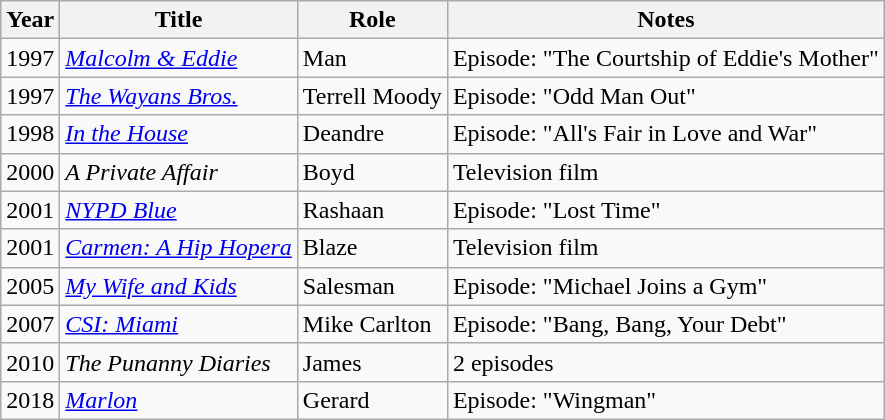<table class="wikitable sortable">
<tr>
<th>Year</th>
<th>Title</th>
<th>Role</th>
<th>Notes</th>
</tr>
<tr>
<td>1997</td>
<td><em><a href='#'>Malcolm & Eddie</a></em></td>
<td>Man</td>
<td>Episode: "The Courtship of Eddie's Mother"</td>
</tr>
<tr>
<td>1997</td>
<td><em><a href='#'>The Wayans Bros.</a></em></td>
<td>Terrell Moody</td>
<td>Episode: "Odd Man Out"</td>
</tr>
<tr>
<td>1998</td>
<td><a href='#'><em>In the House</em></a></td>
<td>Deandre</td>
<td>Episode: "All's Fair in Love and War"</td>
</tr>
<tr>
<td>2000</td>
<td><em>A Private Affair</em></td>
<td>Boyd</td>
<td>Television film</td>
</tr>
<tr>
<td>2001</td>
<td><em><a href='#'>NYPD Blue</a></em></td>
<td>Rashaan</td>
<td>Episode: "Lost Time"</td>
</tr>
<tr>
<td>2001</td>
<td><em><a href='#'>Carmen: A Hip Hopera</a></em></td>
<td>Blaze</td>
<td>Television film</td>
</tr>
<tr>
<td>2005</td>
<td><em><a href='#'>My Wife and Kids</a></em></td>
<td>Salesman</td>
<td>Episode: "Michael Joins a Gym"</td>
</tr>
<tr>
<td>2007</td>
<td><em><a href='#'>CSI: Miami</a></em></td>
<td>Mike Carlton</td>
<td>Episode: "Bang, Bang, Your Debt"</td>
</tr>
<tr>
<td>2010</td>
<td><em>The Punanny Diaries</em></td>
<td>James</td>
<td>2 episodes</td>
</tr>
<tr>
<td>2018</td>
<td><a href='#'><em>Marlon</em></a></td>
<td>Gerard</td>
<td>Episode: "Wingman"</td>
</tr>
</table>
